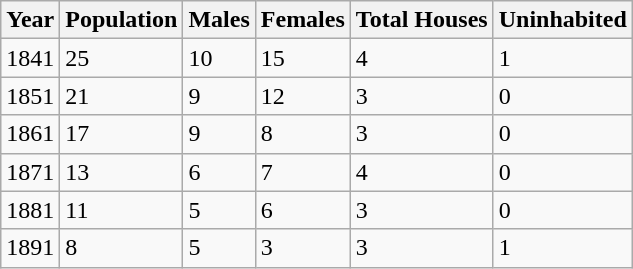<table class="wikitable">
<tr>
<th>Year</th>
<th>Population</th>
<th>Males</th>
<th>Females</th>
<th>Total Houses</th>
<th>Uninhabited</th>
</tr>
<tr>
<td>1841</td>
<td>25</td>
<td>10</td>
<td>15</td>
<td>4</td>
<td>1</td>
</tr>
<tr>
<td>1851</td>
<td>21</td>
<td>9</td>
<td>12</td>
<td>3</td>
<td>0</td>
</tr>
<tr>
<td>1861</td>
<td>17</td>
<td>9</td>
<td>8</td>
<td>3</td>
<td>0</td>
</tr>
<tr>
<td>1871</td>
<td>13</td>
<td>6</td>
<td>7</td>
<td>4</td>
<td>0</td>
</tr>
<tr>
<td>1881</td>
<td>11</td>
<td>5</td>
<td>6</td>
<td>3</td>
<td>0</td>
</tr>
<tr>
<td>1891</td>
<td>8</td>
<td>5</td>
<td>3</td>
<td>3</td>
<td>1</td>
</tr>
</table>
